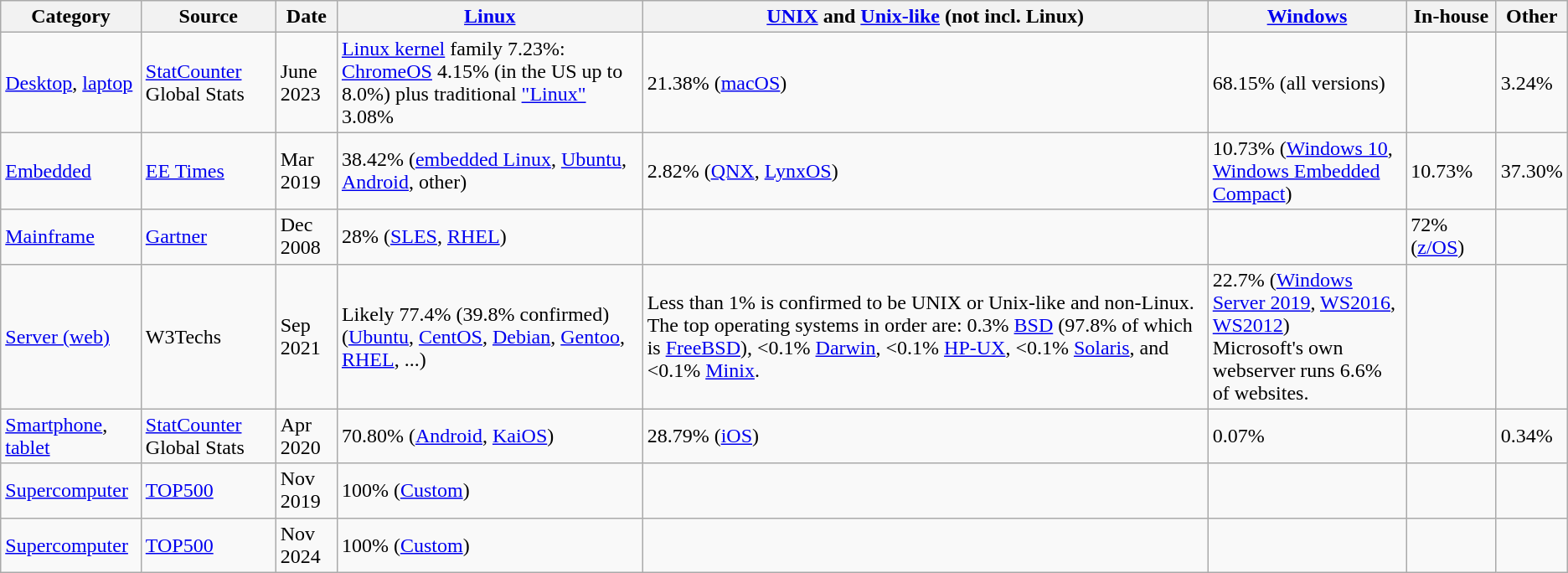<table class="wikitable">
<tr>
<th>Category</th>
<th>Source</th>
<th>Date</th>
<th><a href='#'>Linux</a></th>
<th><a href='#'>UNIX</a> and <a href='#'>Unix-like</a> (not incl. Linux)</th>
<th><a href='#'>Windows</a></th>
<th>In‑house</th>
<th>Other</th>
</tr>
<tr>
<td><a href='#'>Desktop</a>, <a href='#'>laptop</a></td>
<td><a href='#'>StatCounter</a> Global Stats</td>
<td>June 2023</td>
<td><a href='#'>Linux kernel</a> family  7.23%: <a href='#'>ChromeOS</a> 4.15% (in the US up to 8.0%) plus traditional <a href='#'>"Linux"</a> 3.08%</td>
<td>21.38% (<a href='#'>macOS</a>)</td>
<td>68.15% (all versions)</td>
<td></td>
<td> 3.24%</td>
</tr>
<tr>
<td><a href='#'>Embedded</a></td>
<td><a href='#'>EE Times</a></td>
<td>Mar 2019</td>
<td>38.42% (<a href='#'>embedded Linux</a>, <a href='#'>Ubuntu</a>, <a href='#'>Android</a>, other)</td>
<td>2.82% (<a href='#'>QNX</a>, <a href='#'>LynxOS</a>)</td>
<td>10.73% (<a href='#'>Windows 10</a>, <a href='#'>Windows Embedded Compact</a>)</td>
<td>10.73%</td>
<td>37.30%</td>
</tr>
<tr>
<td><a href='#'>Mainframe</a></td>
<td><a href='#'>Gartner</a></td>
<td>Dec 2008</td>
<td>28% (<a href='#'>SLES</a>, <a href='#'>RHEL</a>)</td>
<td></td>
<td></td>
<td>72% (<a href='#'>z/OS</a>)</td>
<td></td>
</tr>
<tr>
<td><a href='#'>Server (web)</a></td>
<td>W3Techs</td>
<td>Sep 2021</td>
<td>Likely 77.4% (39.8% confirmed) (<a href='#'>Ubuntu</a>, <a href='#'>CentOS</a>, <a href='#'>Debian</a>, <a href='#'>Gentoo</a>, <a href='#'>RHEL</a>, ...)</td>
<td>Less than 1% is confirmed to be UNIX or Unix-like and non-Linux. The top operating systems in order are: 0.3% <a href='#'>BSD</a> (97.8% of which is <a href='#'>FreeBSD</a>), <0.1% <a href='#'>Darwin</a>, <0.1% <a href='#'>HP-UX</a>, <0.1% <a href='#'>Solaris</a>, and <0.1% <a href='#'>Minix</a>.</td>
<td>22.7% (<a href='#'>Windows Server 2019</a>, <a href='#'>WS2016</a>, <a href='#'>WS2012</a>)<br>Microsoft's own webserver runs 6.6% of websites.</td>
<td></td>
<td></td>
</tr>
<tr>
<td><a href='#'>Smartphone</a>, <a href='#'>tablet</a></td>
<td><a href='#'>StatCounter</a> Global Stats</td>
<td>Apr 2020</td>
<td>70.80% (<a href='#'>Android</a>, <a href='#'>KaiOS</a>)</td>
<td>28.79% (<a href='#'>iOS</a>)</td>
<td>0.07%</td>
<td></td>
<td>0.34%</td>
</tr>
<tr>
<td><a href='#'>Supercomputer</a></td>
<td><a href='#'>TOP500</a></td>
<td>Nov 2019</td>
<td>100% (<a href='#'>Custom</a>)</td>
<td></td>
<td></td>
<td></td>
<td></td>
</tr>
<tr>
<td><a href='#'>Supercomputer</a></td>
<td><a href='#'>TOP500</a></td>
<td>Nov 2024</td>
<td>100% (<a href='#'>Custom</a>)</td>
<td></td>
<td></td>
<td></td>
<td></td>
</tr>
</table>
